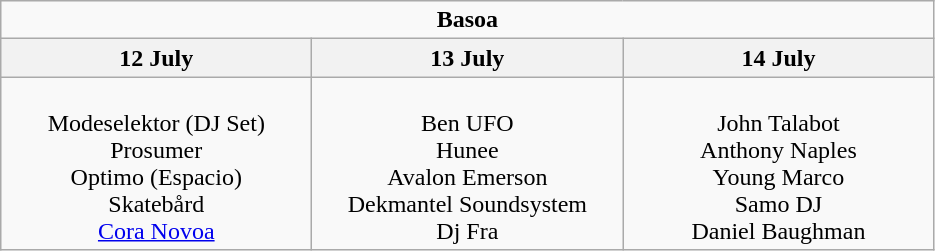<table class="wikitable">
<tr>
<td colspan="4" align="center"><strong>Basoa</strong></td>
</tr>
<tr>
<th>12 July</th>
<th>13 July</th>
<th>14 July</th>
</tr>
<tr>
<td valign="top" align="center" width=200><br>Modeselektor (DJ Set)<br> Prosumer<br> Optimo (Espacio)<br> Skatebård<br> <a href='#'>Cora Novoa</a></td>
<td valign="top" align="center" width=200><br>Ben UFO<br> Hunee<br>Avalon Emerson<br> Dekmantel Soundsystem<br> Dj Fra</td>
<td valign="top" align="center" width=200><br>John Talabot<br> Anthony Naples<br> Young Marco<br> Samo DJ<br> Daniel Baughman</td>
</tr>
</table>
